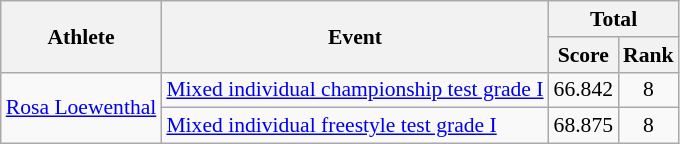<table class=wikitable style="font-size:90%">
<tr>
<th rowspan="2">Athlete</th>
<th rowspan="2">Event</th>
<th colspan="2">Total</th>
</tr>
<tr>
<th>Score</th>
<th>Rank</th>
</tr>
<tr>
<td rowspan="2"><a href='#'>Rosa Loewenthal</a></td>
<td><a href='#'>Mixed individual championship test grade I</a></td>
<td align="center">66.842</td>
<td align="center">8</td>
</tr>
<tr>
<td><a href='#'>Mixed individual freestyle test grade I</a></td>
<td align="center">68.875</td>
<td align="center">8</td>
</tr>
</table>
